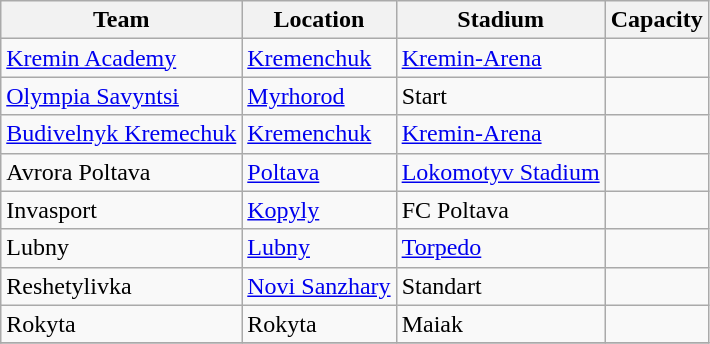<table class="wikitable sortable">
<tr>
<th>Team</th>
<th>Location</th>
<th>Stadium</th>
<th>Capacity</th>
</tr>
<tr>
<td><a href='#'>Kremin Academy</a></td>
<td><a href='#'>Kremenchuk</a></td>
<td><a href='#'>Kremin-Arena</a></td>
<td style="text-align:center"></td>
</tr>
<tr>
<td><a href='#'>Olympia Savyntsi</a></td>
<td><a href='#'>Myrhorod</a></td>
<td>Start</td>
<td style="text-align:center"></td>
</tr>
<tr>
<td><a href='#'>Budivelnyk Kremechuk</a></td>
<td><a href='#'>Kremenchuk</a></td>
<td><a href='#'>Kremin-Arena</a></td>
<td style="text-align:center"></td>
</tr>
<tr>
<td>Avrora Poltava</td>
<td><a href='#'>Poltava</a></td>
<td><a href='#'>Lokomotyv Stadium</a></td>
<td style="text-align:center"></td>
</tr>
<tr>
<td>Invasport</td>
<td><a href='#'>Kopyly</a></td>
<td>FC Poltava</td>
<td style="text-align:center"></td>
</tr>
<tr>
<td>Lubny</td>
<td><a href='#'>Lubny</a></td>
<td><a href='#'>Torpedo</a></td>
<td style="text-align:center"></td>
</tr>
<tr>
<td>Reshetylivka</td>
<td><a href='#'>Novi Sanzhary</a></td>
<td>Standart</td>
<td style="text-align:center"></td>
</tr>
<tr>
<td>Rokyta</td>
<td>Rokyta</td>
<td>Maiak</td>
<td style="text-align:center"></td>
</tr>
<tr>
</tr>
</table>
